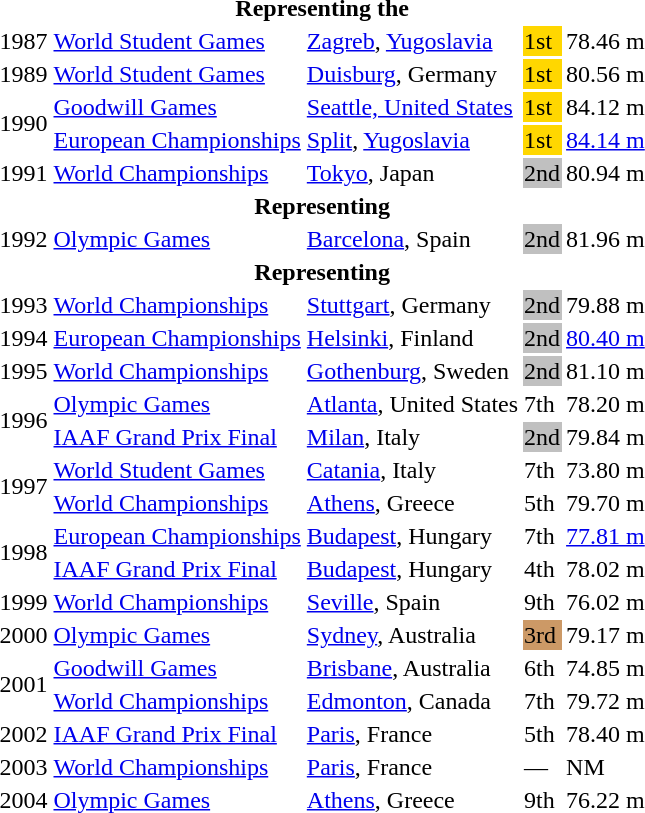<table>
<tr>
<th colspan="5">Representing the </th>
</tr>
<tr>
<td>1987</td>
<td><a href='#'>World Student Games</a></td>
<td><a href='#'>Zagreb</a>, <a href='#'>Yugoslavia</a></td>
<td bgcolor="gold">1st</td>
<td>78.46 m</td>
</tr>
<tr>
<td>1989</td>
<td><a href='#'>World Student Games</a></td>
<td><a href='#'>Duisburg</a>, Germany</td>
<td bgcolor="gold">1st</td>
<td>80.56 m</td>
</tr>
<tr>
<td rowspan=2>1990</td>
<td><a href='#'>Goodwill Games</a></td>
<td><a href='#'>Seattle, United States</a></td>
<td bgcolor="gold">1st</td>
<td>84.12 m</td>
</tr>
<tr>
<td><a href='#'>European Championships</a></td>
<td><a href='#'>Split</a>, <a href='#'>Yugoslavia</a></td>
<td bgcolor="gold">1st</td>
<td><a href='#'>84.14 m</a></td>
</tr>
<tr>
<td>1991</td>
<td><a href='#'>World Championships</a></td>
<td><a href='#'>Tokyo</a>, Japan</td>
<td bgcolor="silver">2nd</td>
<td>80.94 m</td>
</tr>
<tr>
<th colspan="5">Representing </th>
</tr>
<tr>
<td>1992</td>
<td><a href='#'>Olympic Games</a></td>
<td><a href='#'>Barcelona</a>, Spain</td>
<td bgcolor="silver">2nd</td>
<td>81.96 m</td>
</tr>
<tr>
<th colspan="5">Representing </th>
</tr>
<tr>
<td>1993</td>
<td><a href='#'>World Championships</a></td>
<td><a href='#'>Stuttgart</a>, Germany</td>
<td bgcolor="silver">2nd</td>
<td>79.88 m</td>
</tr>
<tr>
<td>1994</td>
<td><a href='#'>European Championships</a></td>
<td><a href='#'>Helsinki</a>, Finland</td>
<td bgcolor="silver">2nd</td>
<td><a href='#'>80.40 m</a></td>
</tr>
<tr>
<td>1995</td>
<td><a href='#'>World Championships</a></td>
<td><a href='#'>Gothenburg</a>, Sweden</td>
<td bgcolor="silver">2nd</td>
<td>81.10 m</td>
</tr>
<tr>
<td rowspan=2>1996</td>
<td><a href='#'>Olympic Games</a></td>
<td><a href='#'>Atlanta</a>, United States</td>
<td>7th</td>
<td>78.20 m</td>
</tr>
<tr>
<td><a href='#'>IAAF Grand Prix Final</a></td>
<td><a href='#'>Milan</a>, Italy</td>
<td bgcolor="silver">2nd</td>
<td>79.84 m</td>
</tr>
<tr>
<td rowspan=2>1997</td>
<td><a href='#'>World Student Games</a></td>
<td><a href='#'>Catania</a>, Italy</td>
<td>7th</td>
<td>73.80 m</td>
</tr>
<tr>
<td><a href='#'>World Championships</a></td>
<td><a href='#'>Athens</a>, Greece</td>
<td>5th</td>
<td>79.70 m</td>
</tr>
<tr>
<td rowspan=2>1998</td>
<td><a href='#'>European Championships</a></td>
<td><a href='#'>Budapest</a>, Hungary</td>
<td>7th</td>
<td><a href='#'>77.81 m</a></td>
</tr>
<tr>
<td><a href='#'>IAAF Grand Prix Final</a></td>
<td><a href='#'>Budapest</a>, Hungary</td>
<td>4th</td>
<td>78.02 m</td>
</tr>
<tr>
<td>1999</td>
<td><a href='#'>World Championships</a></td>
<td><a href='#'>Seville</a>, Spain</td>
<td>9th</td>
<td>76.02 m</td>
</tr>
<tr>
<td>2000</td>
<td><a href='#'>Olympic Games</a></td>
<td><a href='#'>Sydney</a>, Australia</td>
<td bgcolor="CC9966">3rd</td>
<td>79.17 m</td>
</tr>
<tr>
<td rowspan=2>2001</td>
<td><a href='#'>Goodwill Games</a></td>
<td><a href='#'>Brisbane</a>, Australia</td>
<td>6th</td>
<td>74.85 m</td>
</tr>
<tr>
<td><a href='#'>World Championships</a></td>
<td><a href='#'>Edmonton</a>, Canada</td>
<td>7th</td>
<td>79.72 m</td>
</tr>
<tr>
<td>2002</td>
<td><a href='#'>IAAF Grand Prix Final</a></td>
<td><a href='#'>Paris</a>, France</td>
<td>5th</td>
<td>78.40 m</td>
</tr>
<tr>
<td>2003</td>
<td><a href='#'>World Championships</a></td>
<td><a href='#'>Paris</a>, France</td>
<td>—</td>
<td>NM</td>
</tr>
<tr>
<td>2004</td>
<td><a href='#'>Olympic Games</a></td>
<td><a href='#'>Athens</a>, Greece</td>
<td>9th</td>
<td>76.22 m</td>
</tr>
</table>
